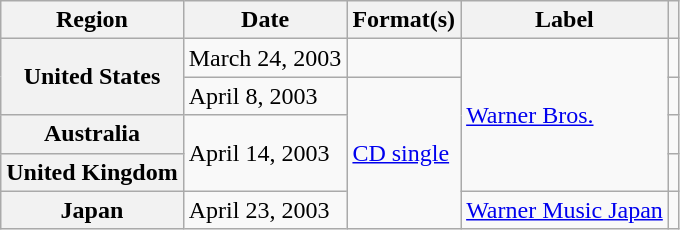<table class="wikitable plainrowheaders">
<tr>
<th scope="col">Region</th>
<th scope="col">Date</th>
<th scope="col">Format(s)</th>
<th scope="col">Label</th>
<th scope="col"></th>
</tr>
<tr>
<th scope="row" rowspan="2">United States</th>
<td>March 24, 2003</td>
<td></td>
<td rowspan="4"><a href='#'>Warner Bros.</a></td>
<td></td>
</tr>
<tr>
<td>April 8, 2003</td>
<td rowspan="4"><a href='#'>CD single</a></td>
<td></td>
</tr>
<tr>
<th scope="row">Australia</th>
<td rowspan="2">April 14, 2003</td>
<td></td>
</tr>
<tr>
<th scope="row">United Kingdom</th>
<td></td>
</tr>
<tr>
<th scope="row">Japan</th>
<td>April 23, 2003</td>
<td><a href='#'>Warner Music Japan</a></td>
<td></td>
</tr>
</table>
